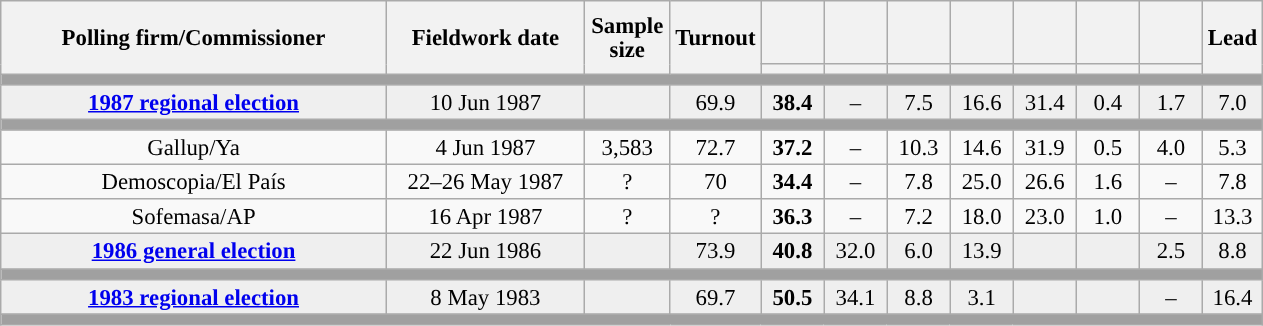<table class="wikitable collapsible collapsed" style="text-align:center; font-size:95%; line-height:16px;">
<tr style="height:42px;">
<th style="width:250px;" rowspan="2">Polling firm/Commissioner</th>
<th style="width:125px;" rowspan="2">Fieldwork date</th>
<th style="width:50px;" rowspan="2">Sample size</th>
<th style="width:45px;" rowspan="2">Turnout</th>
<th style="width:35px;"></th>
<th style="width:35px;"></th>
<th style="width:35px;"></th>
<th style="width:35px;"></th>
<th style="width:35px;"></th>
<th style="width:35px;"></th>
<th style="width:35px;"></th>
<th style="width:30px;" rowspan="2">Lead</th>
</tr>
<tr>
<th style="color:inherit;background:"></th>
<th style="color:inherit;background:"></th>
<th style="color:inherit;background:"></th>
<th style="color:inherit;background:"></th>
<th style="color:inherit;background:"></th>
<th style="color:inherit;background:"></th>
<th style="color:inherit;background:"></th>
</tr>
<tr>
<td colspan="12" style="background:#A0A0A0"></td>
</tr>
<tr style="background:#EFEFEF;">
<td><strong><a href='#'>1987 regional election</a></strong></td>
<td>10 Jun 1987</td>
<td></td>
<td>69.9</td>
<td><strong>38.4</strong><br></td>
<td>–</td>
<td>7.5<br></td>
<td>16.6<br></td>
<td>31.4<br></td>
<td>0.4<br></td>
<td>1.7<br></td>
<td style="background:">7.0</td>
</tr>
<tr>
<td colspan="12" style="background:#A0A0A0"></td>
</tr>
<tr>
<td>Gallup/Ya</td>
<td>4 Jun 1987</td>
<td>3,583</td>
<td>72.7</td>
<td><strong>37.2</strong><br></td>
<td>–</td>
<td>10.3<br></td>
<td>14.6<br></td>
<td>31.9<br></td>
<td>0.5<br></td>
<td>4.0<br></td>
<td style="background:">5.3</td>
</tr>
<tr>
<td>Demoscopia/El País</td>
<td>22–26 May 1987</td>
<td>?</td>
<td>70</td>
<td><strong>34.4</strong><br></td>
<td>–</td>
<td>7.8<br></td>
<td>25.0<br></td>
<td>26.6<br></td>
<td>1.6<br></td>
<td>–</td>
<td style="background:">7.8</td>
</tr>
<tr>
<td>Sofemasa/AP</td>
<td>16 Apr 1987</td>
<td>?</td>
<td>?</td>
<td><strong>36.3</strong></td>
<td>–</td>
<td>7.2</td>
<td>18.0</td>
<td>23.0</td>
<td>1.0</td>
<td>–</td>
<td style="background:">13.3</td>
</tr>
<tr style="background:#EFEFEF;">
<td><strong><a href='#'>1986 general election</a></strong></td>
<td>22 Jun 1986</td>
<td></td>
<td>73.9</td>
<td><strong>40.8</strong><br></td>
<td>32.0<br></td>
<td>6.0<br></td>
<td>13.9<br></td>
<td></td>
<td></td>
<td>2.5<br></td>
<td style="background:">8.8</td>
</tr>
<tr>
<td colspan="12" style="background:#A0A0A0"></td>
</tr>
<tr style="background:#EFEFEF;">
<td><strong><a href='#'>1983 regional election</a></strong></td>
<td>8 May 1983</td>
<td></td>
<td>69.7</td>
<td><strong>50.5</strong><br></td>
<td>34.1<br></td>
<td>8.8<br></td>
<td>3.1<br></td>
<td></td>
<td></td>
<td>–</td>
<td style="background:">16.4</td>
</tr>
<tr>
<td colspan="12" style="background:#A0A0A0"></td>
</tr>
</table>
